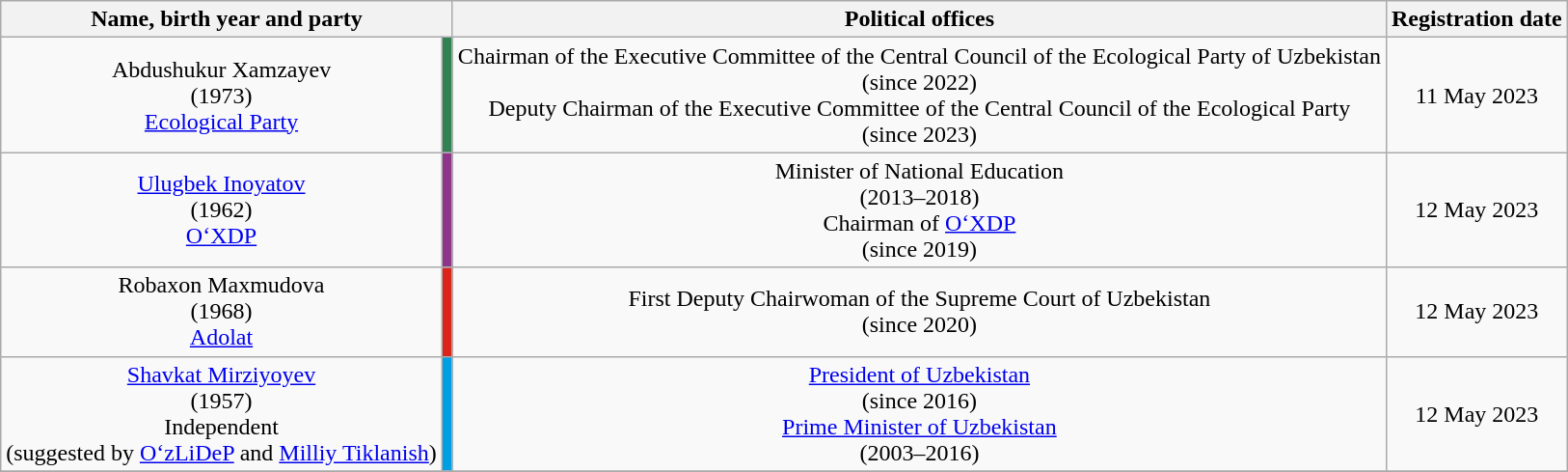<table class="wikitable sortable">
<tr>
<th colspan="2" style="text-align:center;">Name, birth year and party</th>
<th style="text-align:center;">Political offices</th>
<th style="text-align:center;">Registration date</th>
</tr>
<tr>
<td style="text-align:center;">Abdushukur Xamzayev<br>(1973)<br><a href='#'>Ecological Party</a></td>
<td style="background-color:#318153;"></td>
<td style="text-align:center;">Chairman of the Executive Committee of the Central Council of the Ecological Party of Uzbekistan<br>(since 2022)<br>Deputy Chairman of the Executive Committee of the Central Council of the Ecological Party<br>(since 2023)</td>
<td style="text-align:center;">11 May 2023</td>
</tr>
<tr>
<td style="text-align:center;"><a href='#'>Ulugbek Inoyatov</a><br>(1962)<br><a href='#'>O‘XDP</a></td>
<td style="background-color:#8D3589;"></td>
<td style="text-align:center;">Minister of National Education<br>(2013–2018)<br>Chairman of <a href='#'>O‘XDP</a><br>(since 2019)</td>
<td style="text-align:center;">12 May 2023</td>
</tr>
<tr>
<td style="text-align:center;">Robaxon Maxmudova<br>(1968)<br><a href='#'>Adolat</a></td>
<td style="background-color:#DA251C;"></td>
<td style="text-align:center;">First Deputy Chairwoman of the Supreme Court of Uzbekistan<br>(since 2020)</td>
<td style="text-align:center;">12 May 2023</td>
</tr>
<tr>
<td style="text-align:center;"><a href='#'>Shavkat Mirziyoyev</a><br>(1957)<br>Independent<br>(suggested by <a href='#'>O‘zLiDeP</a> and <a href='#'>Milliy Tiklanish</a>)</td>
<td style="background-color:#009FE3"></td>
<td style="text-align:center;"><a href='#'>President of Uzbekistan</a><br>(since 2016)<br><a href='#'>Prime Minister of Uzbekistan</a><br>(2003–2016)</td>
<td style="text-align:center;">12 May 2023</td>
</tr>
<tr>
</tr>
</table>
